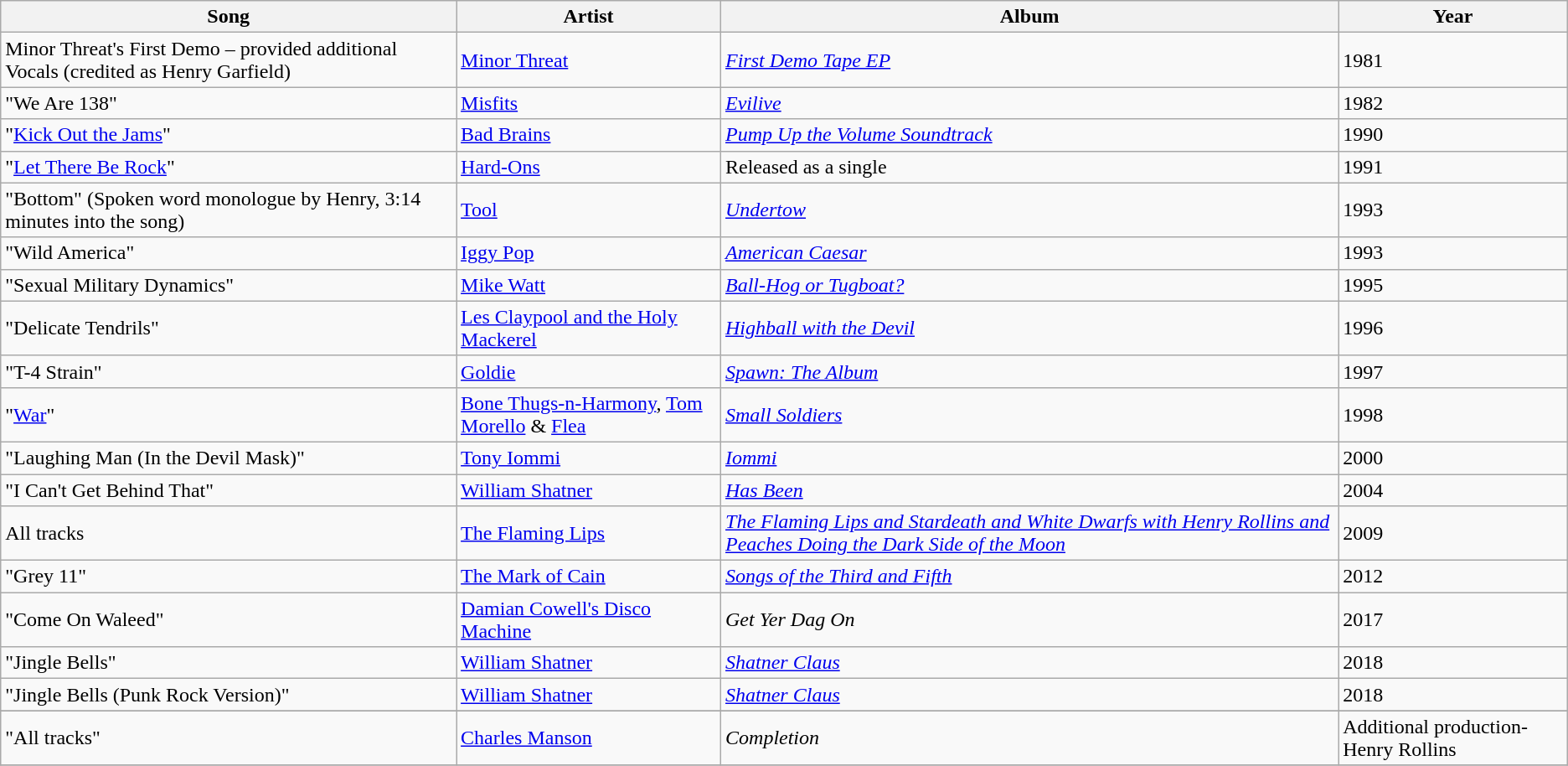<table class="wikitable">
<tr>
<th>Song</th>
<th>Artist</th>
<th>Album</th>
<th>Year</th>
</tr>
<tr>
<td>Minor Threat's First Demo – provided additional Vocals (credited as Henry Garfield)</td>
<td><a href='#'>Minor Threat</a></td>
<td><em><a href='#'>First Demo Tape EP</a></em></td>
<td>1981</td>
</tr>
<tr>
<td>"We Are 138"</td>
<td><a href='#'>Misfits</a></td>
<td><em><a href='#'>Evilive</a></em></td>
<td>1982</td>
</tr>
<tr>
<td>"<a href='#'>Kick Out the Jams</a>"</td>
<td><a href='#'>Bad Brains</a></td>
<td><em><a href='#'>Pump Up the Volume Soundtrack</a></em></td>
<td>1990</td>
</tr>
<tr>
<td>"<a href='#'>Let There Be Rock</a>"</td>
<td><a href='#'>Hard-Ons</a></td>
<td>Released as a single</td>
<td>1991</td>
</tr>
<tr>
<td>"Bottom" (Spoken word monologue by Henry, 3:14 minutes into the song)</td>
<td><a href='#'>Tool</a></td>
<td><em><a href='#'>Undertow</a></em></td>
<td>1993</td>
</tr>
<tr>
<td>"Wild America"</td>
<td><a href='#'>Iggy Pop</a></td>
<td><em><a href='#'>American Caesar</a></em></td>
<td>1993</td>
</tr>
<tr>
<td>"Sexual Military Dynamics"</td>
<td><a href='#'>Mike Watt</a></td>
<td><em><a href='#'>Ball-Hog or Tugboat?</a></em></td>
<td>1995</td>
</tr>
<tr>
<td>"Delicate Tendrils"</td>
<td><a href='#'>Les Claypool and the Holy Mackerel</a></td>
<td><em><a href='#'>Highball with the Devil</a></em></td>
<td>1996</td>
</tr>
<tr>
<td>"T-4 Strain"</td>
<td><a href='#'>Goldie</a></td>
<td><em><a href='#'>Spawn: The Album</a></em></td>
<td>1997</td>
</tr>
<tr>
<td>"<a href='#'>War</a>"</td>
<td><a href='#'>Bone Thugs-n-Harmony</a>, <a href='#'>Tom Morello</a> & <a href='#'>Flea</a></td>
<td><em><a href='#'>Small Soldiers</a></em></td>
<td>1998</td>
</tr>
<tr>
<td>"Laughing Man (In the Devil Mask)"</td>
<td><a href='#'>Tony Iommi</a></td>
<td><em><a href='#'>Iommi</a></em></td>
<td>2000</td>
</tr>
<tr>
<td>"I Can't Get Behind That"</td>
<td><a href='#'>William Shatner</a></td>
<td><em><a href='#'>Has Been</a></em></td>
<td>2004</td>
</tr>
<tr>
<td>All tracks</td>
<td><a href='#'>The Flaming Lips</a></td>
<td><em><a href='#'>The Flaming Lips and Stardeath and White Dwarfs with Henry Rollins and Peaches Doing the Dark Side of the Moon</a></em></td>
<td>2009</td>
</tr>
<tr>
<td>"Grey 11"</td>
<td><a href='#'>The Mark of Cain</a></td>
<td><em><a href='#'>Songs of the Third and Fifth</a></em></td>
<td>2012</td>
</tr>
<tr>
<td>"Come On Waleed"</td>
<td><a href='#'>Damian Cowell's Disco Machine</a></td>
<td><em>Get Yer Dag On</em></td>
<td>2017</td>
</tr>
<tr>
<td>"Jingle Bells"</td>
<td><a href='#'>William Shatner</a></td>
<td><em><a href='#'>Shatner Claus</a></em></td>
<td>2018</td>
</tr>
<tr>
<td>"Jingle Bells (Punk Rock Version)"</td>
<td><a href='#'>William Shatner</a></td>
<td><em><a href='#'>Shatner Claus</a></em></td>
<td>2018</td>
</tr>
<tr>
</tr>
<tr>
<td>"All tracks"</td>
<td><a href='#'>Charles Manson</a></td>
<td><em>Completion</em></td>
<td>Additional production- Henry Rollins</td>
</tr>
<tr>
</tr>
</table>
